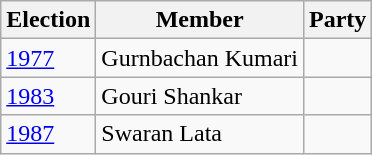<table class="wikitable sortable">
<tr>
<th>Election</th>
<th>Member</th>
<th colspan=2>Party</th>
</tr>
<tr>
<td><a href='#'>1977</a></td>
<td>Gurnbachan Kumari</td>
<td></td>
</tr>
<tr>
<td><a href='#'>1983</a></td>
<td>Gouri Shankar</td>
<td></td>
</tr>
<tr>
<td><a href='#'>1987</a></td>
<td>Swaran Lata</td>
</tr>
</table>
